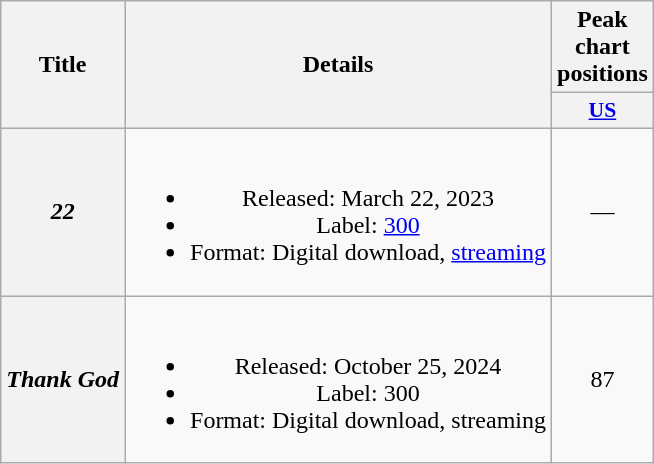<table class="wikitable plainrowheaders" style="text-align:center;">
<tr>
<th scope="col" rowspan="2">Title</th>
<th scope="col" rowspan="2">Details</th>
<th scope="col" colspan="1">Peak chart positions</th>
</tr>
<tr>
<th scope="col" style="width:3em;font-size:90%;"><a href='#'>US</a><br></th>
</tr>
<tr>
<th scope="row"><em>22</em></th>
<td><br><ul><li>Released: March 22, 2023</li><li>Label: <a href='#'>300</a></li><li>Format: Digital download, <a href='#'>streaming</a></li></ul></td>
<td>—</td>
</tr>
<tr>
<th scope="row"><em>Thank God</em></th>
<td><br><ul><li>Released: October 25, 2024</li><li>Label: 300</li><li>Format: Digital download, streaming</li></ul></td>
<td>87</td>
</tr>
</table>
